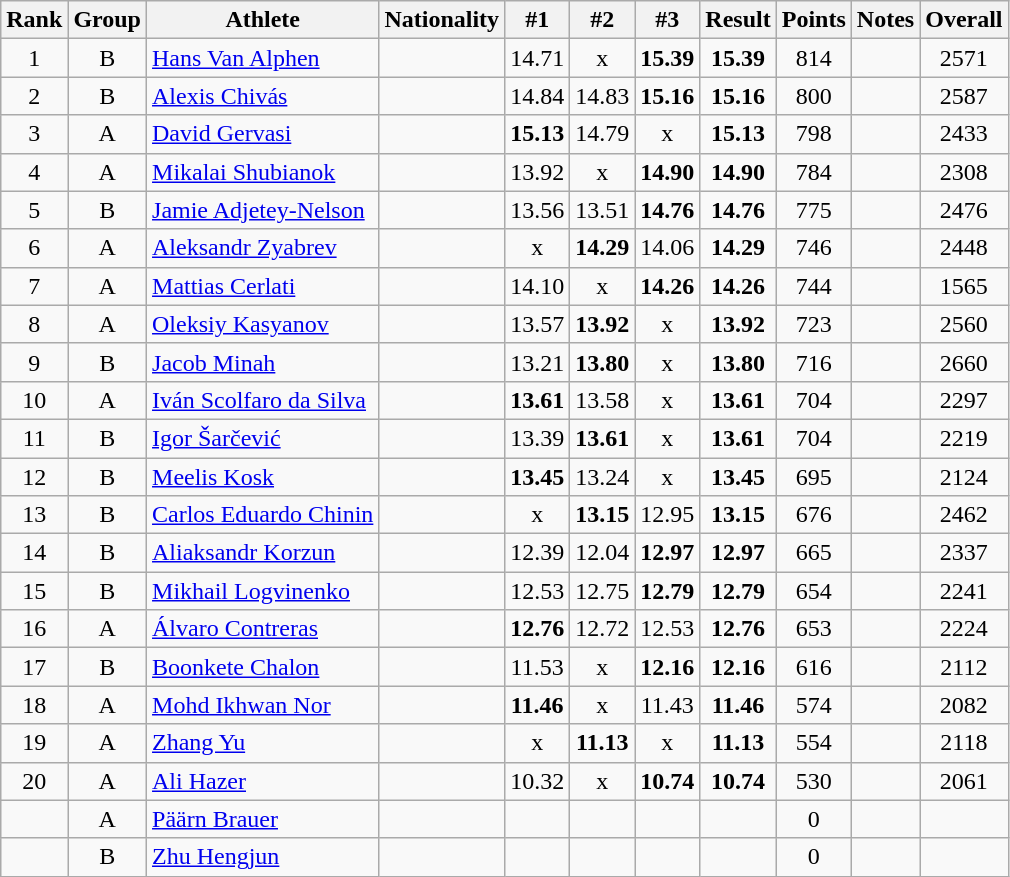<table class="wikitable sortable" style="text-align:center">
<tr>
<th>Rank</th>
<th>Group</th>
<th>Athlete</th>
<th>Nationality</th>
<th>#1</th>
<th>#2</th>
<th>#3</th>
<th>Result</th>
<th>Points</th>
<th>Notes</th>
<th>Overall</th>
</tr>
<tr>
<td>1</td>
<td>B</td>
<td align=left><a href='#'>Hans Van Alphen</a></td>
<td align=left></td>
<td>14.71</td>
<td>x</td>
<td><strong>15.39</strong></td>
<td><strong>15.39</strong></td>
<td>814</td>
<td></td>
<td>2571</td>
</tr>
<tr>
<td>2</td>
<td>B</td>
<td align=left><a href='#'>Alexis Chivás</a></td>
<td align=left></td>
<td>14.84</td>
<td>14.83</td>
<td><strong>15.16</strong></td>
<td><strong>15.16</strong></td>
<td>800</td>
<td></td>
<td>2587</td>
</tr>
<tr>
<td>3</td>
<td>A</td>
<td align=left><a href='#'>David Gervasi</a></td>
<td align=left></td>
<td><strong>15.13</strong></td>
<td>14.79</td>
<td>x</td>
<td><strong>15.13</strong></td>
<td>798</td>
<td></td>
<td>2433</td>
</tr>
<tr>
<td>4</td>
<td>A</td>
<td align=left><a href='#'>Mikalai Shubianok</a></td>
<td align=left></td>
<td>13.92</td>
<td>x</td>
<td><strong>14.90</strong></td>
<td><strong>14.90</strong></td>
<td>784</td>
<td></td>
<td>2308</td>
</tr>
<tr>
<td>5</td>
<td>B</td>
<td align=left><a href='#'>Jamie Adjetey-Nelson</a></td>
<td align=left></td>
<td>13.56</td>
<td>13.51</td>
<td><strong>14.76</strong></td>
<td><strong>14.76</strong></td>
<td>775</td>
<td></td>
<td>2476</td>
</tr>
<tr>
<td>6</td>
<td>A</td>
<td align=left><a href='#'>Aleksandr Zyabrev</a></td>
<td align=left></td>
<td>x</td>
<td><strong>14.29</strong></td>
<td>14.06</td>
<td><strong>14.29</strong></td>
<td>746</td>
<td></td>
<td>2448</td>
</tr>
<tr>
<td>7</td>
<td>A</td>
<td align=left><a href='#'>Mattias Cerlati</a></td>
<td align=left></td>
<td>14.10</td>
<td>x</td>
<td><strong>14.26</strong></td>
<td><strong>14.26</strong></td>
<td>744</td>
<td></td>
<td>1565</td>
</tr>
<tr>
<td>8</td>
<td>A</td>
<td align=left><a href='#'>Oleksiy Kasyanov</a></td>
<td align=left></td>
<td>13.57</td>
<td><strong>13.92</strong></td>
<td>x</td>
<td><strong>13.92</strong></td>
<td>723</td>
<td></td>
<td>2560</td>
</tr>
<tr>
<td>9</td>
<td>B</td>
<td align=left><a href='#'>Jacob Minah</a></td>
<td align=left></td>
<td>13.21</td>
<td><strong>13.80</strong></td>
<td>x</td>
<td><strong>13.80</strong></td>
<td>716</td>
<td></td>
<td>2660</td>
</tr>
<tr>
<td>10</td>
<td>A</td>
<td align=left><a href='#'>Iván Scolfaro da Silva</a></td>
<td align=left></td>
<td><strong>13.61</strong></td>
<td>13.58</td>
<td>x</td>
<td><strong>13.61</strong></td>
<td>704</td>
<td></td>
<td>2297</td>
</tr>
<tr>
<td>11</td>
<td>B</td>
<td align=left><a href='#'>Igor Šarčević</a></td>
<td align=left></td>
<td>13.39</td>
<td><strong>13.61</strong></td>
<td>x</td>
<td><strong>13.61</strong></td>
<td>704</td>
<td></td>
<td>2219</td>
</tr>
<tr>
<td>12</td>
<td>B</td>
<td align=left><a href='#'>Meelis Kosk</a></td>
<td align=left></td>
<td><strong>13.45</strong></td>
<td>13.24</td>
<td>x</td>
<td><strong>13.45</strong></td>
<td>695</td>
<td></td>
<td>2124</td>
</tr>
<tr>
<td>13</td>
<td>B</td>
<td align=left><a href='#'>Carlos Eduardo Chinin</a></td>
<td align=left></td>
<td>x</td>
<td><strong>13.15</strong></td>
<td>12.95</td>
<td><strong>13.15</strong></td>
<td>676</td>
<td></td>
<td>2462</td>
</tr>
<tr>
<td>14</td>
<td>B</td>
<td align=left><a href='#'>Aliaksandr Korzun</a></td>
<td align=left></td>
<td>12.39</td>
<td>12.04</td>
<td><strong>12.97</strong></td>
<td><strong>12.97</strong></td>
<td>665</td>
<td></td>
<td>2337</td>
</tr>
<tr>
<td>15</td>
<td>B</td>
<td align=left><a href='#'>Mikhail Logvinenko</a></td>
<td align=left></td>
<td>12.53</td>
<td>12.75</td>
<td><strong>12.79</strong></td>
<td><strong>12.79</strong></td>
<td>654</td>
<td></td>
<td>2241</td>
</tr>
<tr>
<td>16</td>
<td>A</td>
<td align=left><a href='#'>Álvaro Contreras</a></td>
<td align=left></td>
<td><strong>12.76</strong></td>
<td>12.72</td>
<td>12.53</td>
<td><strong>12.76</strong></td>
<td>653</td>
<td></td>
<td>2224</td>
</tr>
<tr>
<td>17</td>
<td>B</td>
<td align=left><a href='#'>Boonkete Chalon</a></td>
<td align=left></td>
<td>11.53</td>
<td>x</td>
<td><strong>12.16</strong></td>
<td><strong>12.16</strong></td>
<td>616</td>
<td></td>
<td>2112</td>
</tr>
<tr>
<td>18</td>
<td>A</td>
<td align=left><a href='#'>Mohd Ikhwan Nor</a></td>
<td align=left></td>
<td><strong>11.46</strong></td>
<td>x</td>
<td>11.43</td>
<td><strong>11.46</strong></td>
<td>574</td>
<td></td>
<td>2082</td>
</tr>
<tr>
<td>19</td>
<td>A</td>
<td align=left><a href='#'>Zhang Yu</a></td>
<td align=left></td>
<td>x</td>
<td><strong>11.13</strong></td>
<td>x</td>
<td><strong>11.13</strong></td>
<td>554</td>
<td></td>
<td>2118</td>
</tr>
<tr>
<td>20</td>
<td>A</td>
<td align=left><a href='#'>Ali Hazer</a></td>
<td align=left></td>
<td>10.32</td>
<td>x</td>
<td><strong>10.74</strong></td>
<td><strong>10.74</strong></td>
<td>530</td>
<td></td>
<td>2061</td>
</tr>
<tr>
<td></td>
<td>A</td>
<td align=left><a href='#'>Päärn Brauer</a></td>
<td align=left></td>
<td></td>
<td></td>
<td></td>
<td><strong></strong></td>
<td>0</td>
<td></td>
<td></td>
</tr>
<tr>
<td></td>
<td>B</td>
<td align=left><a href='#'>Zhu Hengjun</a></td>
<td align=left></td>
<td></td>
<td></td>
<td></td>
<td><strong></strong></td>
<td>0</td>
<td></td>
<td></td>
</tr>
</table>
